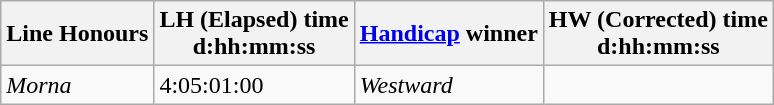<table class="wikitable">
<tr>
<th>Line Honours</th>
<th>LH (Elapsed) time <br>d:hh:mm:ss</th>
<th><a href='#'>Handicap</a> winner</th>
<th>HW (Corrected) time <br>d:hh:mm:ss</th>
</tr>
<tr>
<td><em>Morna</em></td>
<td>4:05:01:00</td>
<td><em>Westward</em></td>
<td></td>
</tr>
</table>
